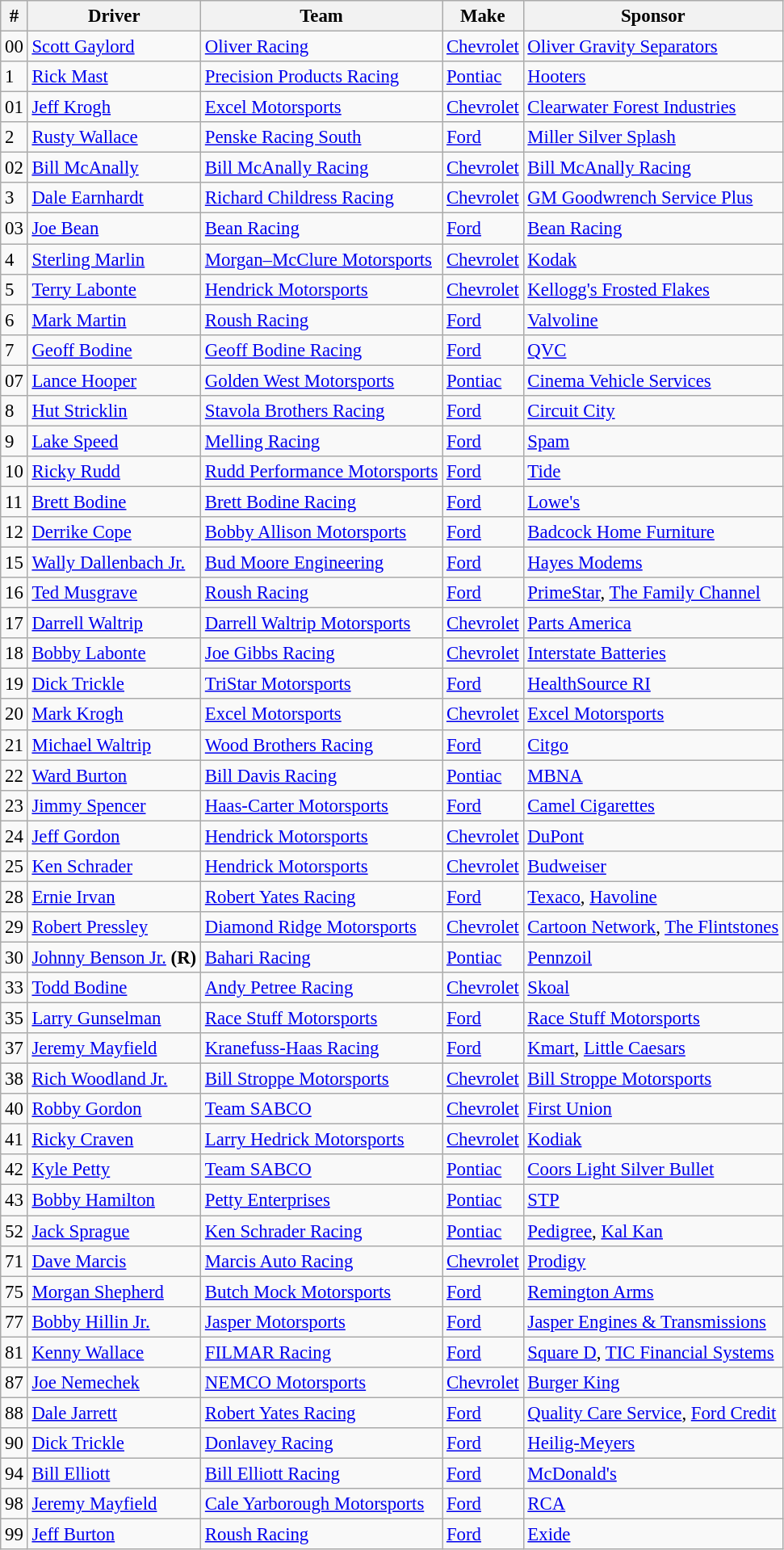<table class="wikitable" style="font-size:95%">
<tr>
<th>#</th>
<th>Driver</th>
<th>Team</th>
<th>Make</th>
<th>Sponsor</th>
</tr>
<tr>
<td>00</td>
<td><a href='#'>Scott Gaylord</a></td>
<td><a href='#'>Oliver Racing</a></td>
<td><a href='#'>Chevrolet</a></td>
<td><a href='#'>Oliver Gravity Separators</a></td>
</tr>
<tr>
<td>1</td>
<td><a href='#'>Rick Mast</a></td>
<td><a href='#'>Precision Products Racing</a></td>
<td><a href='#'>Pontiac</a></td>
<td><a href='#'>Hooters</a></td>
</tr>
<tr>
<td>01</td>
<td><a href='#'>Jeff Krogh</a></td>
<td><a href='#'>Excel Motorsports</a></td>
<td><a href='#'>Chevrolet</a></td>
<td><a href='#'>Clearwater Forest Industries</a></td>
</tr>
<tr>
<td>2</td>
<td><a href='#'>Rusty Wallace</a></td>
<td><a href='#'>Penske Racing South</a></td>
<td><a href='#'>Ford</a></td>
<td><a href='#'>Miller Silver Splash</a></td>
</tr>
<tr>
<td>02</td>
<td><a href='#'>Bill McAnally</a></td>
<td><a href='#'>Bill McAnally Racing</a></td>
<td><a href='#'>Chevrolet</a></td>
<td><a href='#'>Bill McAnally Racing</a></td>
</tr>
<tr>
<td>3</td>
<td><a href='#'>Dale Earnhardt</a></td>
<td><a href='#'>Richard Childress Racing</a></td>
<td><a href='#'>Chevrolet</a></td>
<td><a href='#'>GM Goodwrench Service Plus</a></td>
</tr>
<tr>
<td>03</td>
<td><a href='#'>Joe Bean</a></td>
<td><a href='#'>Bean Racing</a></td>
<td><a href='#'>Ford</a></td>
<td><a href='#'>Bean Racing</a></td>
</tr>
<tr>
<td>4</td>
<td><a href='#'>Sterling Marlin</a></td>
<td><a href='#'>Morgan–McClure Motorsports</a></td>
<td><a href='#'>Chevrolet</a></td>
<td><a href='#'>Kodak</a></td>
</tr>
<tr>
<td>5</td>
<td><a href='#'>Terry Labonte</a></td>
<td><a href='#'>Hendrick Motorsports</a></td>
<td><a href='#'>Chevrolet</a></td>
<td><a href='#'>Kellogg's Frosted Flakes</a></td>
</tr>
<tr>
<td>6</td>
<td><a href='#'>Mark Martin</a></td>
<td><a href='#'>Roush Racing</a></td>
<td><a href='#'>Ford</a></td>
<td><a href='#'>Valvoline</a></td>
</tr>
<tr>
<td>7</td>
<td><a href='#'>Geoff Bodine</a></td>
<td><a href='#'>Geoff Bodine Racing</a></td>
<td><a href='#'>Ford</a></td>
<td><a href='#'>QVC</a></td>
</tr>
<tr>
<td>07</td>
<td><a href='#'>Lance Hooper</a></td>
<td><a href='#'>Golden West Motorsports</a></td>
<td><a href='#'>Pontiac</a></td>
<td><a href='#'>Cinema Vehicle Services</a></td>
</tr>
<tr>
<td>8</td>
<td><a href='#'>Hut Stricklin</a></td>
<td><a href='#'>Stavola Brothers Racing</a></td>
<td><a href='#'>Ford</a></td>
<td><a href='#'>Circuit City</a></td>
</tr>
<tr>
<td>9</td>
<td><a href='#'>Lake Speed</a></td>
<td><a href='#'>Melling Racing</a></td>
<td><a href='#'>Ford</a></td>
<td><a href='#'>Spam</a></td>
</tr>
<tr>
<td>10</td>
<td><a href='#'>Ricky Rudd</a></td>
<td><a href='#'>Rudd Performance Motorsports</a></td>
<td><a href='#'>Ford</a></td>
<td><a href='#'>Tide</a></td>
</tr>
<tr>
<td>11</td>
<td><a href='#'>Brett Bodine</a></td>
<td><a href='#'>Brett Bodine Racing</a></td>
<td><a href='#'>Ford</a></td>
<td><a href='#'>Lowe's</a></td>
</tr>
<tr>
<td>12</td>
<td><a href='#'>Derrike Cope</a></td>
<td><a href='#'>Bobby Allison Motorsports</a></td>
<td><a href='#'>Ford</a></td>
<td><a href='#'>Badcock Home Furniture</a></td>
</tr>
<tr>
<td>15</td>
<td><a href='#'>Wally Dallenbach Jr.</a></td>
<td><a href='#'>Bud Moore Engineering</a></td>
<td><a href='#'>Ford</a></td>
<td><a href='#'>Hayes Modems</a></td>
</tr>
<tr>
<td>16</td>
<td><a href='#'>Ted Musgrave</a></td>
<td><a href='#'>Roush Racing</a></td>
<td><a href='#'>Ford</a></td>
<td><a href='#'>PrimeStar</a>, <a href='#'>The Family Channel</a></td>
</tr>
<tr>
<td>17</td>
<td><a href='#'>Darrell Waltrip</a></td>
<td><a href='#'>Darrell Waltrip Motorsports</a></td>
<td><a href='#'>Chevrolet</a></td>
<td><a href='#'>Parts America</a></td>
</tr>
<tr>
<td>18</td>
<td><a href='#'>Bobby Labonte</a></td>
<td><a href='#'>Joe Gibbs Racing</a></td>
<td><a href='#'>Chevrolet</a></td>
<td><a href='#'>Interstate Batteries</a></td>
</tr>
<tr>
<td>19</td>
<td><a href='#'>Dick Trickle</a></td>
<td><a href='#'>TriStar Motorsports</a></td>
<td><a href='#'>Ford</a></td>
<td><a href='#'>HealthSource RI</a></td>
</tr>
<tr>
<td>20</td>
<td><a href='#'>Mark Krogh</a></td>
<td><a href='#'>Excel Motorsports</a></td>
<td><a href='#'>Chevrolet</a></td>
<td><a href='#'>Excel Motorsports</a></td>
</tr>
<tr>
<td>21</td>
<td><a href='#'>Michael Waltrip</a></td>
<td><a href='#'>Wood Brothers Racing</a></td>
<td><a href='#'>Ford</a></td>
<td><a href='#'>Citgo</a></td>
</tr>
<tr>
<td>22</td>
<td><a href='#'>Ward Burton</a></td>
<td><a href='#'>Bill Davis Racing</a></td>
<td><a href='#'>Pontiac</a></td>
<td><a href='#'>MBNA</a></td>
</tr>
<tr>
<td>23</td>
<td><a href='#'>Jimmy Spencer</a></td>
<td><a href='#'>Haas-Carter Motorsports</a></td>
<td><a href='#'>Ford</a></td>
<td><a href='#'>Camel Cigarettes</a></td>
</tr>
<tr>
<td>24</td>
<td><a href='#'>Jeff Gordon</a></td>
<td><a href='#'>Hendrick Motorsports</a></td>
<td><a href='#'>Chevrolet</a></td>
<td><a href='#'>DuPont</a></td>
</tr>
<tr>
<td>25</td>
<td><a href='#'>Ken Schrader</a></td>
<td><a href='#'>Hendrick Motorsports</a></td>
<td><a href='#'>Chevrolet</a></td>
<td><a href='#'>Budweiser</a></td>
</tr>
<tr>
<td>28</td>
<td><a href='#'>Ernie Irvan</a></td>
<td><a href='#'>Robert Yates Racing</a></td>
<td><a href='#'>Ford</a></td>
<td><a href='#'>Texaco</a>, <a href='#'>Havoline</a></td>
</tr>
<tr>
<td>29</td>
<td><a href='#'>Robert Pressley</a></td>
<td><a href='#'>Diamond Ridge Motorsports</a></td>
<td><a href='#'>Chevrolet</a></td>
<td><a href='#'>Cartoon Network</a>, <a href='#'>The Flintstones</a></td>
</tr>
<tr>
<td>30</td>
<td><a href='#'>Johnny Benson Jr.</a> <strong>(R)</strong></td>
<td><a href='#'>Bahari Racing</a></td>
<td><a href='#'>Pontiac</a></td>
<td><a href='#'>Pennzoil</a></td>
</tr>
<tr>
<td>33</td>
<td><a href='#'>Todd Bodine</a></td>
<td><a href='#'>Andy Petree Racing</a></td>
<td><a href='#'>Chevrolet</a></td>
<td><a href='#'>Skoal</a></td>
</tr>
<tr>
<td>35</td>
<td><a href='#'>Larry Gunselman</a></td>
<td><a href='#'>Race Stuff Motorsports</a></td>
<td><a href='#'>Ford</a></td>
<td><a href='#'>Race Stuff Motorsports</a></td>
</tr>
<tr>
<td>37</td>
<td><a href='#'>Jeremy Mayfield</a></td>
<td><a href='#'>Kranefuss-Haas Racing</a></td>
<td><a href='#'>Ford</a></td>
<td><a href='#'>Kmart</a>, <a href='#'>Little Caesars</a></td>
</tr>
<tr>
<td>38</td>
<td><a href='#'>Rich Woodland Jr.</a></td>
<td><a href='#'>Bill Stroppe Motorsports</a></td>
<td><a href='#'>Chevrolet</a></td>
<td><a href='#'>Bill Stroppe Motorsports</a></td>
</tr>
<tr>
<td>40</td>
<td><a href='#'>Robby Gordon</a></td>
<td><a href='#'>Team SABCO</a></td>
<td><a href='#'>Chevrolet</a></td>
<td><a href='#'>First Union</a></td>
</tr>
<tr>
<td>41</td>
<td><a href='#'>Ricky Craven</a></td>
<td><a href='#'>Larry Hedrick Motorsports</a></td>
<td><a href='#'>Chevrolet</a></td>
<td><a href='#'>Kodiak</a></td>
</tr>
<tr>
<td>42</td>
<td><a href='#'>Kyle Petty</a></td>
<td><a href='#'>Team SABCO</a></td>
<td><a href='#'>Pontiac</a></td>
<td><a href='#'>Coors Light Silver Bullet</a></td>
</tr>
<tr>
<td>43</td>
<td><a href='#'>Bobby Hamilton</a></td>
<td><a href='#'>Petty Enterprises</a></td>
<td><a href='#'>Pontiac</a></td>
<td><a href='#'>STP</a></td>
</tr>
<tr>
<td>52</td>
<td><a href='#'>Jack Sprague</a></td>
<td><a href='#'>Ken Schrader Racing</a></td>
<td><a href='#'>Pontiac</a></td>
<td><a href='#'>Pedigree</a>, <a href='#'>Kal Kan</a></td>
</tr>
<tr>
<td>71</td>
<td><a href='#'>Dave Marcis</a></td>
<td><a href='#'>Marcis Auto Racing</a></td>
<td><a href='#'>Chevrolet</a></td>
<td><a href='#'>Prodigy</a></td>
</tr>
<tr>
<td>75</td>
<td><a href='#'>Morgan Shepherd</a></td>
<td><a href='#'>Butch Mock Motorsports</a></td>
<td><a href='#'>Ford</a></td>
<td><a href='#'>Remington Arms</a></td>
</tr>
<tr>
<td>77</td>
<td><a href='#'>Bobby Hillin Jr.</a></td>
<td><a href='#'>Jasper Motorsports</a></td>
<td><a href='#'>Ford</a></td>
<td><a href='#'>Jasper Engines & Transmissions</a></td>
</tr>
<tr>
<td>81</td>
<td><a href='#'>Kenny Wallace</a></td>
<td><a href='#'>FILMAR Racing</a></td>
<td><a href='#'>Ford</a></td>
<td><a href='#'>Square D</a>, <a href='#'>TIC Financial Systems</a></td>
</tr>
<tr>
<td>87</td>
<td><a href='#'>Joe Nemechek</a></td>
<td><a href='#'>NEMCO Motorsports</a></td>
<td><a href='#'>Chevrolet</a></td>
<td><a href='#'>Burger King</a></td>
</tr>
<tr>
<td>88</td>
<td><a href='#'>Dale Jarrett</a></td>
<td><a href='#'>Robert Yates Racing</a></td>
<td><a href='#'>Ford</a></td>
<td><a href='#'>Quality Care Service</a>, <a href='#'>Ford Credit</a></td>
</tr>
<tr>
<td>90</td>
<td><a href='#'>Dick Trickle</a></td>
<td><a href='#'>Donlavey Racing</a></td>
<td><a href='#'>Ford</a></td>
<td><a href='#'>Heilig-Meyers</a></td>
</tr>
<tr>
<td>94</td>
<td><a href='#'>Bill Elliott</a></td>
<td><a href='#'>Bill Elliott Racing</a></td>
<td><a href='#'>Ford</a></td>
<td><a href='#'>McDonald's</a></td>
</tr>
<tr>
<td>98</td>
<td><a href='#'>Jeremy Mayfield</a></td>
<td><a href='#'>Cale Yarborough Motorsports</a></td>
<td><a href='#'>Ford</a></td>
<td><a href='#'>RCA</a></td>
</tr>
<tr>
<td>99</td>
<td><a href='#'>Jeff Burton</a></td>
<td><a href='#'>Roush Racing</a></td>
<td><a href='#'>Ford</a></td>
<td><a href='#'>Exide</a></td>
</tr>
</table>
